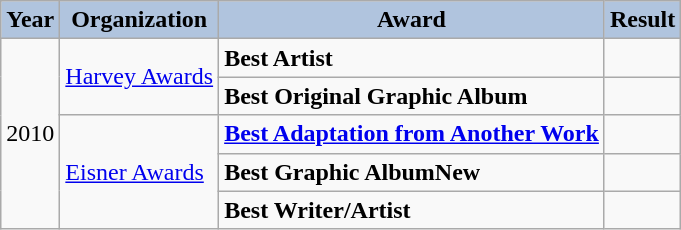<table class="wikitable">
<tr>
<th style="background:#B0C4DE;">Year</th>
<th style="background:#B0C4DE;">Organization</th>
<th style="background:#B0C4DE;">Award</th>
<th style="background:#B0C4DE;">Result</th>
</tr>
<tr>
<td rowspan="5">2010</td>
<td rowspan="2"><a href='#'>Harvey Awards</a></td>
<td><strong>Best Artist</strong></td>
<td></td>
</tr>
<tr>
<td><strong>Best Original Graphic Album</strong></td>
<td></td>
</tr>
<tr>
<td rowspan="3"><a href='#'>Eisner Awards</a></td>
<td><strong><a href='#'>Best Adaptation from Another Work</a></strong></td>
<td></td>
</tr>
<tr>
<td><strong>Best Graphic AlbumNew</strong></td>
<td></td>
</tr>
<tr>
<td><strong>Best Writer/Artist</strong></td>
<td></td>
</tr>
</table>
